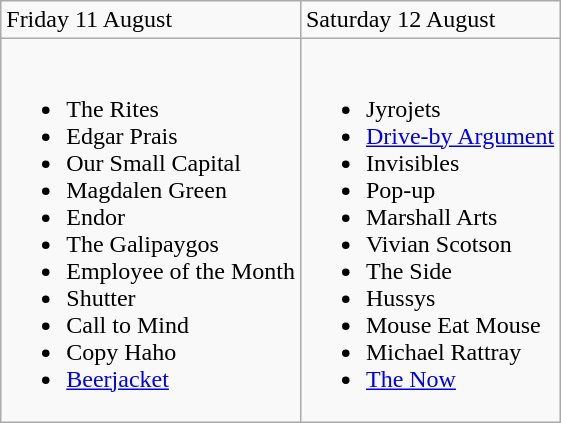<table class="wikitable">
<tr>
<td>Friday 11 August</td>
<td>Saturday 12 August</td>
</tr>
<tr valign="top">
<td><br><ul><li>The Rites</li><li>Edgar Prais</li><li>Our Small Capital</li><li>Magdalen Green</li><li>Endor</li><li>The Galipaygos</li><li>Employee of the Month</li><li>Shutter</li><li>Call to Mind</li><li>Copy Haho</li><li><a href='#'>Beerjacket</a></li></ul></td>
<td><br><ul><li>Jyrojets</li><li><a href='#'>Drive-by Argument</a></li><li>Invisibles</li><li>Pop-up</li><li>Marshall Arts</li><li>Vivian Scotson</li><li>The Side</li><li>Hussys</li><li>Mouse Eat Mouse</li><li>Michael Rattray</li><li><a href='#'>The Now</a></li></ul></td>
</tr>
</table>
